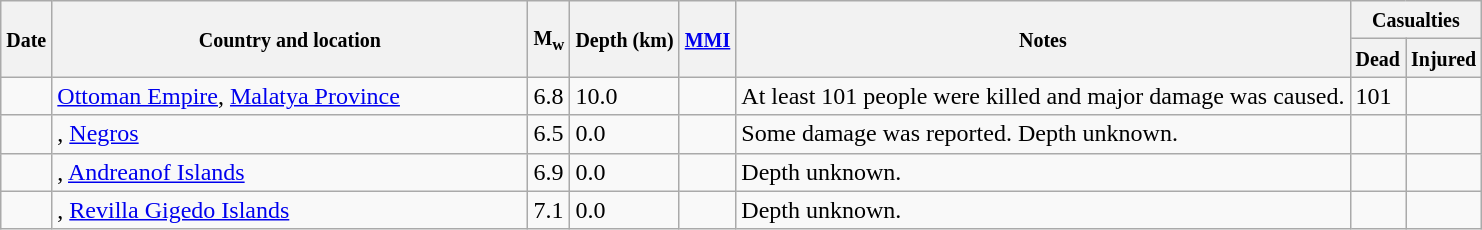<table class="wikitable sortable sort-under" style="border:1px black; margin-left:1em;">
<tr>
<th rowspan="2"><small>Date</small></th>
<th rowspan="2" style="width: 310px"><small>Country and location</small></th>
<th rowspan="2"><small>M<sub>w</sub></small></th>
<th rowspan="2"><small>Depth (km)</small></th>
<th rowspan="2"><small><a href='#'>MMI</a></small></th>
<th rowspan="2" class="unsortable"><small>Notes</small></th>
<th colspan="2"><small>Casualties</small></th>
</tr>
<tr>
<th><small>Dead</small></th>
<th><small>Injured</small></th>
</tr>
<tr>
<td></td>
<td> <a href='#'>Ottoman Empire</a>, <a href='#'>Malatya Province</a></td>
<td>6.8</td>
<td>10.0</td>
<td></td>
<td>At least 101 people were killed and major damage was caused.</td>
<td>101</td>
<td></td>
</tr>
<tr>
<td></td>
<td>, <a href='#'>Negros</a></td>
<td>6.5</td>
<td>0.0</td>
<td></td>
<td>Some damage was reported. Depth unknown.</td>
<td></td>
<td></td>
</tr>
<tr>
<td></td>
<td>, <a href='#'>Andreanof Islands</a></td>
<td>6.9</td>
<td>0.0</td>
<td></td>
<td>Depth unknown.</td>
<td></td>
<td></td>
</tr>
<tr>
<td></td>
<td>, <a href='#'>Revilla Gigedo Islands</a></td>
<td>7.1</td>
<td>0.0</td>
<td></td>
<td>Depth unknown.</td>
<td></td>
<td></td>
</tr>
</table>
